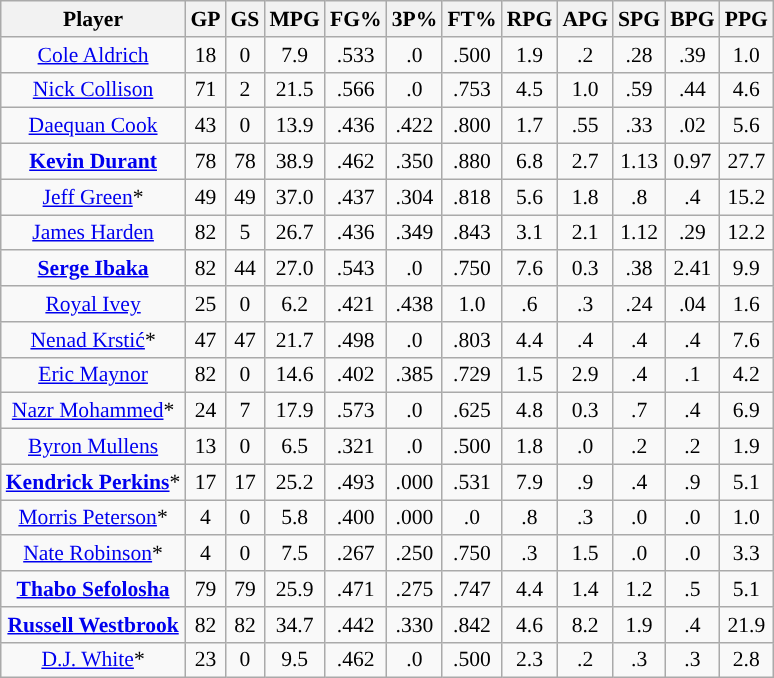<table class="wikitable sortable" style="font-size: 90%; text-align:center;">
<tr>
<th>Player</th>
<th>GP</th>
<th>GS</th>
<th>MPG</th>
<th>FG%</th>
<th>3P%</th>
<th>FT%</th>
<th>RPG</th>
<th>APG</th>
<th !>SPG</th>
<th>BPG</th>
<th>PPG</th>
</tr>
<tr align="center" bgcolor="">
<td><a href='#'>Cole Aldrich</a></td>
<td>18</td>
<td>0</td>
<td>7.9</td>
<td>.533</td>
<td>.0</td>
<td>.500</td>
<td>1.9</td>
<td>.2</td>
<td>.28</td>
<td>.39</td>
<td>1.0</td>
</tr>
<tr align="center" bgcolor="">
<td><a href='#'>Nick Collison</a></td>
<td>71</td>
<td>2</td>
<td>21.5</td>
<td>.566</td>
<td>.0</td>
<td>.753</td>
<td>4.5</td>
<td>1.0</td>
<td>.59</td>
<td>.44</td>
<td>4.6</td>
</tr>
<tr align="center" bgcolor="">
<td><a href='#'>Daequan Cook</a></td>
<td>43</td>
<td>0</td>
<td>13.9</td>
<td>.436</td>
<td>.422</td>
<td>.800</td>
<td>1.7</td>
<td>.55</td>
<td>.33</td>
<td>.02</td>
<td>5.6</td>
</tr>
<tr align="center" bgcolor="">
<td><strong><a href='#'>Kevin Durant</a></strong></td>
<td>78</td>
<td>78</td>
<td>38.9</td>
<td>.462</td>
<td>.350</td>
<td>.880</td>
<td>6.8</td>
<td>2.7</td>
<td>1.13</td>
<td>0.97</td>
<td>27.7</td>
</tr>
<tr align="center" bgcolor="">
<td><a href='#'>Jeff Green</a>*</td>
<td>49</td>
<td>49</td>
<td>37.0</td>
<td>.437</td>
<td>.304</td>
<td>.818</td>
<td>5.6</td>
<td>1.8</td>
<td>.8</td>
<td>.4</td>
<td>15.2</td>
</tr>
<tr align="center" bgcolor="">
<td><a href='#'>James Harden</a></td>
<td>82</td>
<td>5</td>
<td>26.7</td>
<td>.436</td>
<td>.349</td>
<td>.843</td>
<td>3.1</td>
<td>2.1</td>
<td>1.12</td>
<td>.29</td>
<td>12.2</td>
</tr>
<tr align="center" bgcolor="">
<td><strong><a href='#'>Serge Ibaka</a></strong></td>
<td>82</td>
<td>44</td>
<td>27.0</td>
<td>.543</td>
<td>.0</td>
<td>.750</td>
<td>7.6</td>
<td>0.3</td>
<td>.38</td>
<td>2.41</td>
<td>9.9</td>
</tr>
<tr align="center" bgcolor="">
<td><a href='#'>Royal Ivey</a></td>
<td>25</td>
<td>0</td>
<td>6.2</td>
<td>.421</td>
<td>.438</td>
<td>1.0</td>
<td>.6</td>
<td>.3</td>
<td>.24</td>
<td>.04</td>
<td>1.6</td>
</tr>
<tr align="center" bgcolor="">
<td><a href='#'>Nenad Krstić</a>*</td>
<td>47</td>
<td>47</td>
<td>21.7</td>
<td>.498</td>
<td>.0</td>
<td>.803</td>
<td>4.4</td>
<td>.4</td>
<td>.4</td>
<td>.4</td>
<td>7.6</td>
</tr>
<tr align="center" bgcolor="">
<td><a href='#'>Eric Maynor</a></td>
<td>82</td>
<td>0</td>
<td>14.6</td>
<td>.402</td>
<td>.385</td>
<td>.729</td>
<td>1.5</td>
<td>2.9</td>
<td>.4</td>
<td>.1</td>
<td>4.2</td>
</tr>
<tr align="center" bgcolor="">
<td><a href='#'>Nazr Mohammed</a>*</td>
<td>24</td>
<td>7</td>
<td>17.9</td>
<td>.573</td>
<td>.0</td>
<td>.625</td>
<td>4.8</td>
<td>0.3</td>
<td>.7</td>
<td>.4</td>
<td>6.9</td>
</tr>
<tr align="center" bgcolor="">
<td><a href='#'>Byron Mullens</a></td>
<td>13</td>
<td>0</td>
<td>6.5</td>
<td>.321</td>
<td>.0</td>
<td>.500</td>
<td>1.8</td>
<td>.0</td>
<td>.2</td>
<td>.2</td>
<td>1.9</td>
</tr>
<tr align="center" bgcolor="">
<td><strong><a href='#'>Kendrick Perkins</a></strong>*</td>
<td>17</td>
<td>17</td>
<td>25.2</td>
<td>.493</td>
<td>.000</td>
<td>.531</td>
<td>7.9</td>
<td>.9</td>
<td>.4</td>
<td>.9</td>
<td>5.1</td>
</tr>
<tr align="center" bgcolor="">
<td><a href='#'>Morris Peterson</a>*</td>
<td>4</td>
<td>0</td>
<td>5.8</td>
<td>.400</td>
<td>.000</td>
<td>.0</td>
<td>.8</td>
<td>.3</td>
<td>.0</td>
<td>.0</td>
<td>1.0</td>
</tr>
<tr align="center" bgcolor="">
<td><a href='#'>Nate Robinson</a>*</td>
<td>4</td>
<td>0</td>
<td>7.5</td>
<td>.267</td>
<td>.250</td>
<td>.750</td>
<td>.3</td>
<td>1.5</td>
<td>.0</td>
<td>.0</td>
<td>3.3</td>
</tr>
<tr align="center" bgcolor="">
<td><strong><a href='#'>Thabo Sefolosha</a></strong></td>
<td>79</td>
<td>79</td>
<td>25.9</td>
<td>.471</td>
<td>.275</td>
<td>.747</td>
<td>4.4</td>
<td>1.4</td>
<td>1.2</td>
<td>.5</td>
<td>5.1</td>
</tr>
<tr align="center" bgcolor="">
<td><strong><a href='#'>Russell Westbrook</a></strong></td>
<td>82</td>
<td>82</td>
<td>34.7</td>
<td>.442</td>
<td>.330</td>
<td>.842</td>
<td>4.6</td>
<td>8.2</td>
<td>1.9</td>
<td>.4</td>
<td>21.9</td>
</tr>
<tr align="center" bgcolor="">
<td><a href='#'>D.J. White</a>*</td>
<td>23</td>
<td>0</td>
<td>9.5</td>
<td>.462</td>
<td>.0</td>
<td>.500</td>
<td>2.3</td>
<td>.2</td>
<td>.3</td>
<td>.3</td>
<td>2.8</td>
</tr>
</table>
